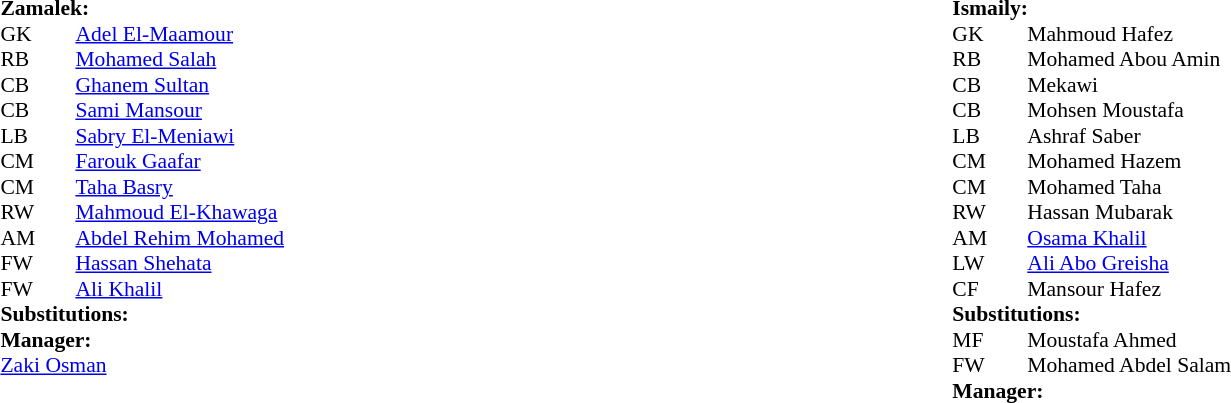<table width="100%">
<tr>
<td valign="top" width="50%"><br><table style="font-size: 90%" cellspacing="0" cellpadding="0" align=center>
<tr>
<td colspan=4><strong>Zamalek:</strong></td>
</tr>
<tr>
<th width="25"></th>
<th width="25"></th>
</tr>
<tr>
<td>GK</td>
<td><strong></strong></td>
<td> <a href='#'>Adel El-Maamour</a></td>
</tr>
<tr>
<td>RB</td>
<td><strong></strong></td>
<td> <a href='#'>Mohamed Salah</a></td>
</tr>
<tr>
<td>CB</td>
<td><strong></strong></td>
<td> <a href='#'>Ghanem Sultan</a></td>
</tr>
<tr>
<td>CB</td>
<td><strong></strong></td>
<td> <a href='#'>Sami Mansour</a></td>
</tr>
<tr>
<td>LB</td>
<td><strong></strong></td>
<td> <a href='#'>Sabry El-Meniawi</a></td>
</tr>
<tr>
<td>CM</td>
<td><strong></strong></td>
<td> <a href='#'>Farouk Gaafar</a></td>
</tr>
<tr>
<td>CM</td>
<td><strong></strong></td>
<td> <a href='#'>Taha Basry</a></td>
</tr>
<tr>
<td>RW</td>
<td><strong></strong></td>
<td> <a href='#'>Mahmoud El-Khawaga</a></td>
</tr>
<tr>
<td>AM</td>
<td><strong></strong></td>
<td> <a href='#'>Abdel Rehim Mohamed</a></td>
</tr>
<tr>
<td>FW</td>
<td><strong></strong></td>
<td> <a href='#'>Hassan Shehata</a></td>
</tr>
<tr>
<td>FW</td>
<td><strong></strong></td>
<td> <a href='#'>Ali Khalil</a></td>
</tr>
<tr>
<td colspan=3><strong>Substitutions:</strong></td>
</tr>
<tr>
<td colspan=3><strong>Manager:</strong></td>
</tr>
<tr>
<td colspan=3> <a href='#'>Zaki Osman</a></td>
</tr>
</table>
</td>
<td valign="top"></td>
<td valign="top" width="50%"><br><table style="font-size: 90%" cellspacing="0" cellpadding="0" align="center">
<tr>
<td colspan=4><strong>Ismaily:</strong></td>
</tr>
<tr>
<th width=25></th>
<th width=25></th>
</tr>
<tr>
<td>GK</td>
<td><strong></strong></td>
<td>  Mahmoud Hafez</td>
</tr>
<tr>
<td>RB</td>
<td><strong></strong></td>
<td> Mohamed Abou Amin</td>
</tr>
<tr>
<td>CB</td>
<td><strong></strong></td>
<td> Mekawi</td>
</tr>
<tr>
<td>CB</td>
<td><strong></strong></td>
<td> Mohsen Moustafa</td>
</tr>
<tr>
<td>LB</td>
<td><strong></strong></td>
<td> Ashraf Saber</td>
</tr>
<tr>
<td>CM</td>
<td><strong></strong></td>
<td> Mohamed Hazem</td>
</tr>
<tr>
<td>CM</td>
<td><strong></strong></td>
<td> Mohamed Taha</td>
<td></td>
<td></td>
</tr>
<tr>
<td>RW</td>
<td><strong></strong></td>
<td> Hassan Mubarak</td>
</tr>
<tr>
<td>AM</td>
<td><strong></strong></td>
<td> <a href='#'>Osama Khalil</a></td>
</tr>
<tr>
<td>LW</td>
<td><strong></strong></td>
<td> <a href='#'>Ali Abo Greisha</a></td>
</tr>
<tr>
<td>CF</td>
<td><strong></strong></td>
<td> Mansour Hafez</td>
<td></td>
<td></td>
</tr>
<tr>
<td colspan=3><strong>Substitutions:</strong></td>
</tr>
<tr>
<td>MF</td>
<td><strong></strong></td>
<td> Moustafa Ahmed</td>
<td></td>
<td></td>
</tr>
<tr>
<td>FW</td>
<td><strong></strong></td>
<td> Mohamed Abdel Salam</td>
<td></td>
<td></td>
</tr>
<tr>
<td colspan=3><strong>Manager:</strong></td>
</tr>
<tr>
<td colspan=3></td>
</tr>
</table>
</td>
</tr>
</table>
